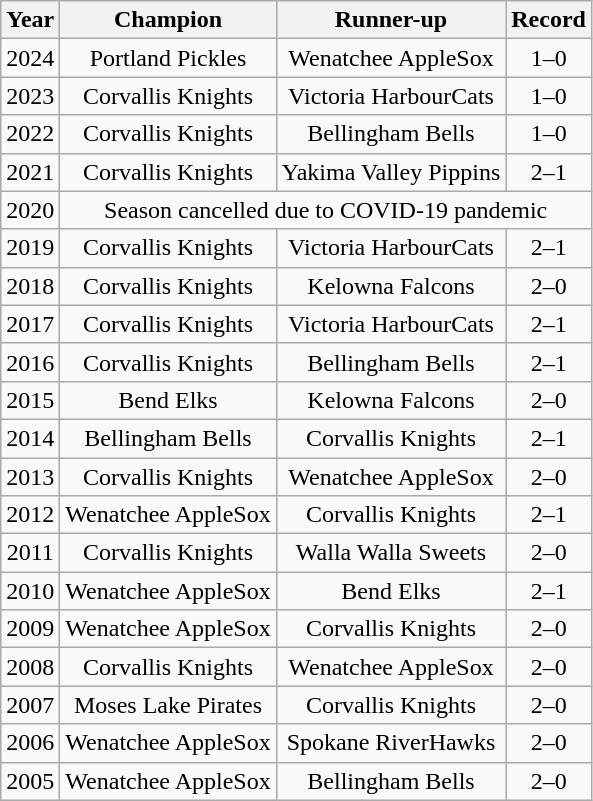<table class="wikitable" style="text-align:center">
<tr>
<th>Year</th>
<th>Champion</th>
<th>Runner-up</th>
<th>Record</th>
</tr>
<tr>
<td>2024</td>
<td>Portland Pickles</td>
<td>Wenatchee AppleSox</td>
<td>1–0</td>
</tr>
<tr>
<td>2023</td>
<td>Corvallis Knights</td>
<td>Victoria HarbourCats</td>
<td>1–0</td>
</tr>
<tr>
<td>2022</td>
<td>Corvallis Knights</td>
<td>Bellingham Bells</td>
<td>1–0</td>
</tr>
<tr>
<td>2021</td>
<td>Corvallis Knights</td>
<td>Yakima Valley Pippins</td>
<td>2–1</td>
</tr>
<tr>
<td>2020</td>
<td colspan=3>Season cancelled due to COVID-19 pandemic</td>
</tr>
<tr>
<td>2019</td>
<td>Corvallis Knights</td>
<td>Victoria HarbourCats</td>
<td>2–1</td>
</tr>
<tr>
<td>2018</td>
<td>Corvallis Knights</td>
<td>Kelowna Falcons</td>
<td>2–0</td>
</tr>
<tr>
<td>2017</td>
<td>Corvallis Knights</td>
<td>Victoria HarbourCats</td>
<td>2–1</td>
</tr>
<tr>
<td>2016</td>
<td>Corvallis Knights</td>
<td>Bellingham Bells</td>
<td>2–1</td>
</tr>
<tr>
<td>2015</td>
<td>Bend Elks</td>
<td>Kelowna Falcons</td>
<td>2–0</td>
</tr>
<tr>
<td>2014</td>
<td>Bellingham Bells</td>
<td>Corvallis Knights</td>
<td>2–1</td>
</tr>
<tr>
<td>2013</td>
<td>Corvallis Knights</td>
<td>Wenatchee AppleSox</td>
<td>2–0</td>
</tr>
<tr>
<td>2012</td>
<td>Wenatchee AppleSox</td>
<td>Corvallis Knights</td>
<td>2–1</td>
</tr>
<tr>
<td>2011</td>
<td>Corvallis Knights</td>
<td>Walla Walla Sweets</td>
<td>2–0</td>
</tr>
<tr>
<td>2010</td>
<td>Wenatchee AppleSox</td>
<td>Bend Elks</td>
<td>2–1</td>
</tr>
<tr>
<td>2009</td>
<td>Wenatchee AppleSox</td>
<td>Corvallis Knights</td>
<td>2–0</td>
</tr>
<tr>
<td>2008</td>
<td>Corvallis Knights</td>
<td>Wenatchee AppleSox</td>
<td>2–0</td>
</tr>
<tr>
<td>2007</td>
<td>Moses Lake Pirates</td>
<td>Corvallis Knights</td>
<td>2–0</td>
</tr>
<tr>
<td>2006</td>
<td>Wenatchee AppleSox</td>
<td>Spokane RiverHawks</td>
<td>2–0</td>
</tr>
<tr>
<td>2005</td>
<td>Wenatchee AppleSox</td>
<td>Bellingham Bells</td>
<td>2–0</td>
</tr>
</table>
